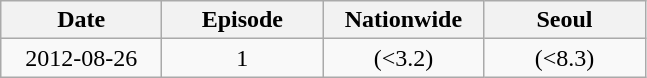<table class="wikitable">
<tr>
<th width=100>Date</th>
<th width=100>Episode</th>
<th width=100>Nationwide</th>
<th width=100>Seoul</th>
</tr>
<tr align=center>
<td>2012-08-26</td>
<td>1</td>
<td>(<3.2)</td>
<td>(<8.3)</td>
</tr>
</table>
